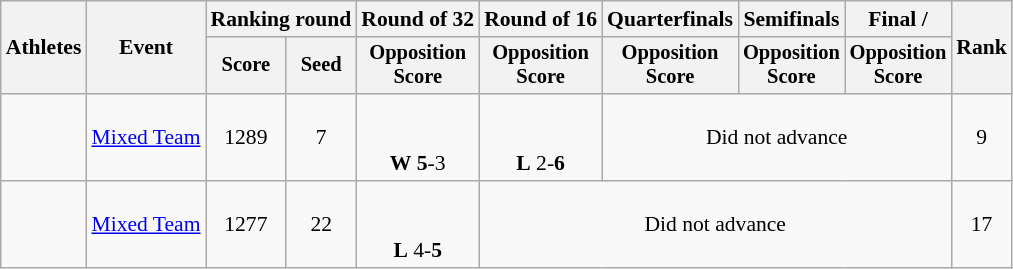<table class="wikitable" style="font-size:90%;">
<tr>
<th rowspan="2">Athletes</th>
<th rowspan="2">Event</th>
<th colspan="2">Ranking round</th>
<th>Round of 32</th>
<th>Round of 16</th>
<th>Quarterfinals</th>
<th>Semifinals</th>
<th>Final / </th>
<th rowspan=2>Rank</th>
</tr>
<tr style="font-size:95%">
<th>Score</th>
<th>Seed</th>
<th>Opposition<br>Score</th>
<th>Opposition<br>Score</th>
<th>Opposition<br>Score</th>
<th>Opposition<br>Score</th>
<th>Opposition<br>Score</th>
</tr>
<tr align=center>
<td align=left><br></td>
<td><a href='#'>Mixed Team</a></td>
<td>1289</td>
<td>7</td>
<td><small><br></small><br> <strong>W</strong> <strong>5</strong>-3</td>
<td><small><br></small><br> <strong>L</strong> 2-<strong>6</strong></td>
<td colspan=3>Did not advance</td>
<td>9</td>
</tr>
<tr align=center>
<td align=left><br></td>
<td><a href='#'>Mixed Team</a></td>
<td>1277</td>
<td>22</td>
<td><small><br></small><br> <strong>L</strong> 4-<strong>5</strong></td>
<td colspan=4>Did not advance</td>
<td>17</td>
</tr>
</table>
